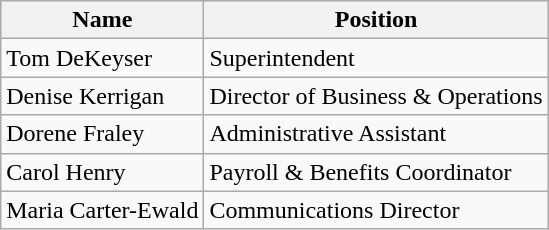<table class="wikitable">
<tr>
<th>Name</th>
<th>Position</th>
</tr>
<tr>
<td>Tom DeKeyser</td>
<td>Superintendent</td>
</tr>
<tr>
<td>Denise Kerrigan</td>
<td>Director of Business & Operations</td>
</tr>
<tr>
<td>Dorene Fraley</td>
<td>Administrative Assistant</td>
</tr>
<tr>
<td>Carol Henry</td>
<td>Payroll & Benefits Coordinator</td>
</tr>
<tr>
<td>Maria Carter-Ewald</td>
<td>Communications Director</td>
</tr>
</table>
